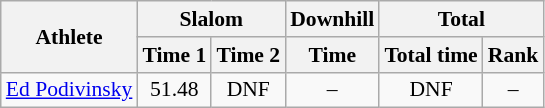<table class="wikitable" style="font-size:90%">
<tr>
<th rowspan="2">Athlete</th>
<th colspan="2">Slalom</th>
<th>Downhill</th>
<th colspan="2">Total</th>
</tr>
<tr>
<th>Time 1</th>
<th>Time 2</th>
<th>Time</th>
<th>Total time</th>
<th>Rank</th>
</tr>
<tr>
<td><a href='#'>Ed Podivinsky</a></td>
<td align="center">51.48</td>
<td align="center">DNF</td>
<td align="center">–</td>
<td align="center">DNF</td>
<td align="center">–</td>
</tr>
</table>
